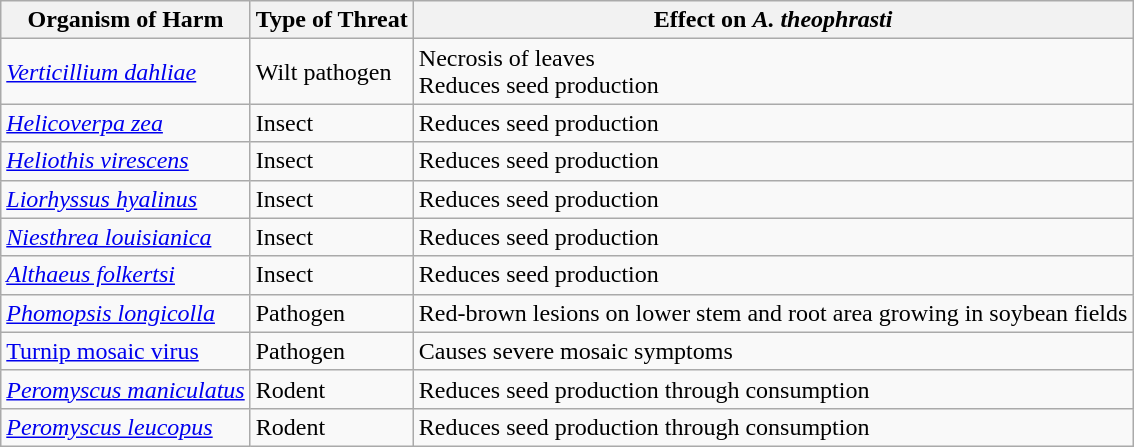<table class="wikitable">
<tr>
<th>Organism of Harm</th>
<th>Type of Threat</th>
<th>Effect on <em>A. theophrasti</em></th>
</tr>
<tr>
<td><em><a href='#'>Verticillium dahliae</a></em></td>
<td>Wilt pathogen</td>
<td>Necrosis of leaves<br>Reduces seed production</td>
</tr>
<tr>
<td><em><a href='#'>Helicoverpa zea</a></em></td>
<td>Insect</td>
<td>Reduces seed production</td>
</tr>
<tr>
<td><em><a href='#'>Heliothis virescens</a></em></td>
<td>Insect</td>
<td>Reduces seed production</td>
</tr>
<tr>
<td><em><a href='#'>Liorhyssus hyalinus</a></em></td>
<td>Insect</td>
<td>Reduces seed production</td>
</tr>
<tr>
<td><em><a href='#'>Niesthrea louisianica</a></em></td>
<td>Insect</td>
<td>Reduces seed production</td>
</tr>
<tr>
<td><em><a href='#'>Althaeus folkertsi</a></em></td>
<td>Insect</td>
<td>Reduces seed production</td>
</tr>
<tr>
<td><em><a href='#'>Phomopsis longicolla</a></em></td>
<td>Pathogen</td>
<td>Red-brown lesions on lower stem and root area growing in soybean fields</td>
</tr>
<tr>
<td><a href='#'>Turnip mosaic virus</a></td>
<td>Pathogen</td>
<td>Causes severe mosaic symptoms</td>
</tr>
<tr>
<td><em><a href='#'>Peromyscus maniculatus</a></em></td>
<td>Rodent</td>
<td>Reduces seed production through consumption</td>
</tr>
<tr>
<td><em><a href='#'>Peromyscus leucopus</a></em></td>
<td>Rodent</td>
<td>Reduces seed production through consumption</td>
</tr>
</table>
